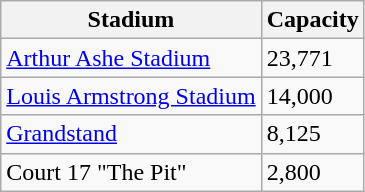<table class="wikitable">
<tr>
<th>Stadium</th>
<th>Capacity</th>
</tr>
<tr>
<td><a href='#'>Arthur Ashe Stadium</a></td>
<td>23,771</td>
</tr>
<tr>
<td><a href='#'>Louis Armstrong Stadium</a></td>
<td>14,000</td>
</tr>
<tr>
<td><a href='#'>Grandstand</a></td>
<td>8,125</td>
</tr>
<tr>
<td>Court 17 "The Pit"</td>
<td>2,800</td>
</tr>
</table>
